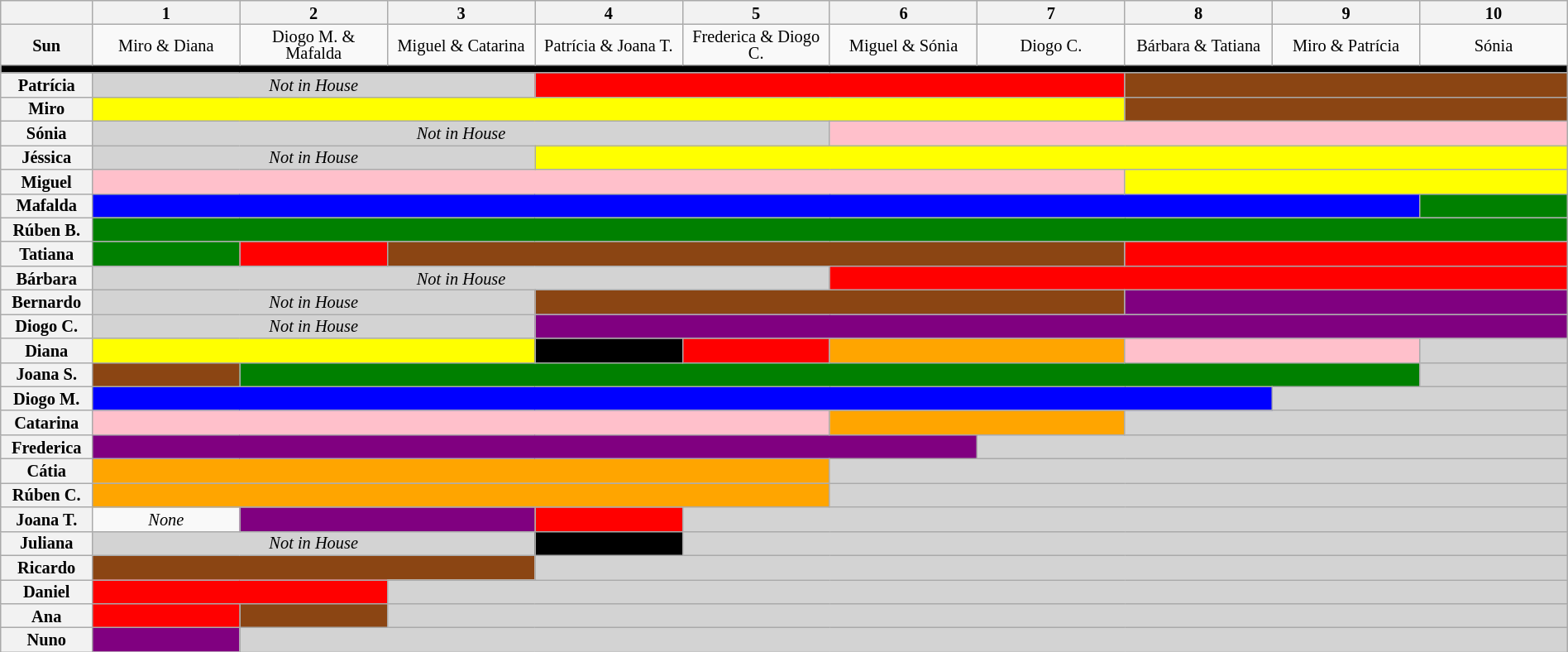<table class="wikitable" style="width:100%; text-align:center; font-size:85%; line-height:13px">
<tr>
<th style="width: 01%"></th>
<th style="width: 05%">1</th>
<th style="width: 05%">2</th>
<th style="width: 05%">3</th>
<th style="width: 05%">4</th>
<th style="width: 05%">5</th>
<th style="width: 05%">6</th>
<th style="width: 05%">7</th>
<th style="width: 05%">8</th>
<th style="width: 05%">9</th>
<th style="width: 05%">10</th>
</tr>
<tr>
<th>Sun</th>
<td>Miro & Diana</td>
<td>Diogo M. & Mafalda</td>
<td>Miguel & Catarina</td>
<td>Patrícia & Joana T.</td>
<td>Frederica & Diogo C.</td>
<td>Miguel & Sónia</td>
<td>Diogo C.</td>
<td>Bárbara & Tatiana</td>
<td>Miro & Patrícia</td>
<td>Sónia</td>
</tr>
<tr>
<th colspan="13" style="background: black"></th>
</tr>
<tr>
<th>Patrícia</th>
<td colspan=3 style="background:lightgrey"><em>Not in House</em></td>
<td colspan=4 style="background:red"></td>
<td colspan=3 style="background:saddlebrown"></td>
</tr>
<tr>
<th>Miro</th>
<td colspan=7 style="background:yellow"></td>
<td colspan=3 style="background:saddlebrown"></td>
</tr>
<tr>
<th>Sónia</th>
<td colspan=5 style="background:lightgrey"><em>Not in House</em></td>
<td colspan=5 style="background:pink"></td>
</tr>
<tr>
<th>Jéssica</th>
<td colspan=3 style="background:lightgrey"><em>Not in House</em></td>
<td colspan=7 style="background:yellow"></td>
</tr>
<tr>
<th>Miguel</th>
<td colspan=7 style="background:pink"></td>
<td colspan=3 style="background:yellow"></td>
</tr>
<tr>
<th>Mafalda</th>
<td colspan=9 style="background:blue"></td>
<td style="background:green"></td>
</tr>
<tr>
<th>Rúben B.</th>
<td colspan=10 style="background:green"></td>
</tr>
<tr>
<th>Tatiana</th>
<td style="background:green"></td>
<td style="background:red"></td>
<td colspan=5 style="background:saddlebrown"></td>
<td colspan=3 style="background:red"></td>
</tr>
<tr>
<th>Bárbara</th>
<td colspan=5 style="background:lightgrey"><em>Not in House</em></td>
<td colspan=5 style="background:red"></td>
</tr>
<tr>
<th>Bernardo</th>
<td colspan=3 style="background:lightgrey"><em>Not in House</em></td>
<td colspan=4 style="background:saddlebrown"></td>
<td colspan=3 style="background:purple"></td>
</tr>
<tr>
<th>Diogo C.</th>
<td colspan=3 style="background:lightgrey"><em>Not in House</em></td>
<td colspan=7 style="background:purple"></td>
</tr>
<tr>
<th>Diana</th>
<td colspan=3 style="background:yellow"></td>
<td style="background:black"></td>
<td style="background:red"></td>
<td colspan=2 style="background:orange"></td>
<td colspan=2 style="background:pink"></td>
<td style="background: lightgrey" colspan="9"></td>
</tr>
<tr>
<th>Joana S.</th>
<td style="background:saddlebrown"></td>
<td colspan=8 style="background:green"></td>
<td style="background: lightgrey" colspan="9"></td>
</tr>
<tr>
<th>Diogo M.</th>
<td colspan=8 style="background:blue"></td>
<td style="background: lightgrey" colspan="10"></td>
</tr>
<tr>
<th>Catarina</th>
<td colspan=5 style="background:pink"></td>
<td colspan=2 style="background:orange"></td>
<td style="background: lightgrey" colspan="11"></td>
</tr>
<tr>
<th>Frederica</th>
<td colspan=6 style="background:purple"></td>
<td style="background: lightgrey" colspan="12"></td>
</tr>
<tr>
<th>Cátia</th>
<td colspan=5 style="background:orange"></td>
<td style="background: lightgrey" colspan="13"></td>
</tr>
<tr>
<th>Rúben C.</th>
<td colspan=5 style="background:orange"></td>
<td style="background: lightgrey" colspan="13"></td>
</tr>
<tr>
<th>Joana T.</th>
<td><em>None</em></td>
<td colspan=2 style="background:purple"></td>
<td style="background:red"></td>
<td style="background: lightgrey" colspan="14"></td>
</tr>
<tr>
<th>Juliana</th>
<td colspan=3 style="background:lightgrey"><em>Not in House</em></td>
<td style="background:black"></td>
<td style="background: lightgrey" colspan="14"></td>
</tr>
<tr>
<th>Ricardo</th>
<td colspan=3 style="background:saddlebrown"></td>
<td style="background: lightgrey" colspan="15"></td>
</tr>
<tr>
<th>Daniel</th>
<td colspan=2 style="background:red"></td>
<td style="background: lightgrey" colspan="16"></td>
</tr>
<tr>
<th>Ana</th>
<td style="background:red"></td>
<td style="background:saddlebrown"></td>
<td style="background: lightgrey" colspan="17"></td>
</tr>
<tr>
<th>Nuno</th>
<td style="background:purple"></td>
<td style="background: lightgrey" colspan="18"></td>
</tr>
</table>
